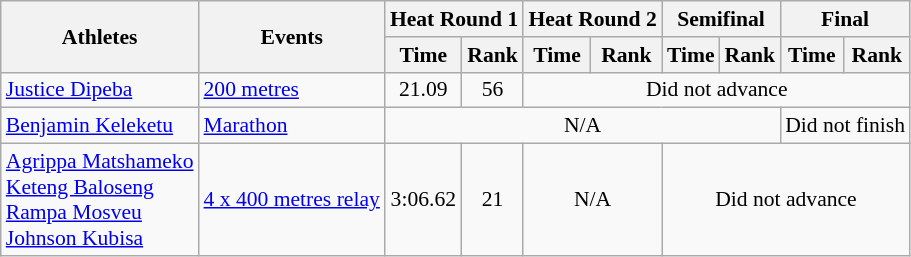<table class=wikitable style=font-size:90%>
<tr>
<th rowspan=2>Athletes</th>
<th rowspan=2>Events</th>
<th colspan=2>Heat Round 1</th>
<th colspan=2>Heat Round 2</th>
<th colspan=2>Semifinal</th>
<th colspan=2>Final</th>
</tr>
<tr>
<th>Time</th>
<th>Rank</th>
<th>Time</th>
<th>Rank</th>
<th>Time</th>
<th>Rank</th>
<th>Time</th>
<th>Rank</th>
</tr>
<tr>
<td><a href='#'>Justice Dipeba</a></td>
<td><a href='#'>200 metres</a></td>
<td align=center>21.09</td>
<td align=center>56</td>
<td colspan=6 align=center>Did not advance</td>
</tr>
<tr>
<td><a href='#'>Benjamin Keleketu</a></td>
<td><a href='#'>Marathon</a></td>
<td colspan=6 align=center>N/A</td>
<td colspan=2 align=center>Did not finish</td>
</tr>
<tr>
<td><a href='#'>Agrippa Matshameko</a><br><a href='#'>Keteng Baloseng</a><br><a href='#'>Rampa Mosveu</a><br><a href='#'>Johnson Kubisa</a></td>
<td><a href='#'>4 x 400 metres relay</a></td>
<td align=center>3:06.62</td>
<td align=center>21</td>
<td colspan=2 align=center>N/A</td>
<td colspan=4 align=center>Did not advance</td>
</tr>
</table>
